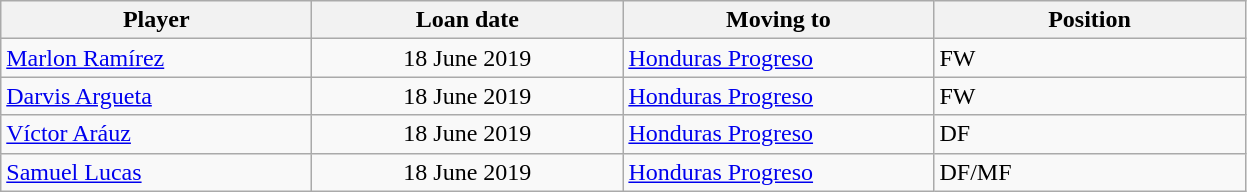<table class="wikitable">
<tr>
<th width="200">Player</th>
<th width="200">Loan date</th>
<th width="200">Moving to</th>
<th width="200">Position</th>
</tr>
<tr>
<td> <a href='#'>Marlon Ramírez</a></td>
<td align="center">18 June 2019</td>
<td> <a href='#'>Honduras Progreso</a></td>
<td>FW</td>
</tr>
<tr>
<td> <a href='#'>Darvis Argueta</a></td>
<td align="center">18 June 2019</td>
<td> <a href='#'>Honduras Progreso</a></td>
<td>FW</td>
</tr>
<tr>
<td> <a href='#'>Víctor Aráuz</a></td>
<td align="center">18 June 2019</td>
<td> <a href='#'>Honduras Progreso</a></td>
<td>DF</td>
</tr>
<tr>
<td> <a href='#'>Samuel Lucas</a></td>
<td align="center">18 June 2019</td>
<td> <a href='#'>Honduras Progreso</a></td>
<td>DF/MF</td>
</tr>
</table>
